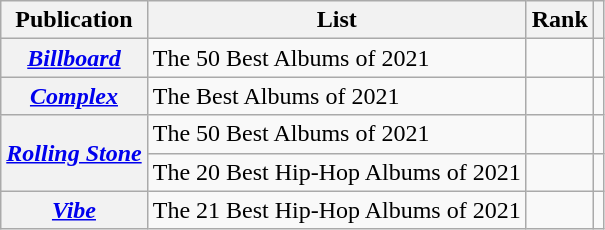<table class="wikitable sortable plainrowheaders" style="border:none; margin:0;">
<tr>
<th scope="col">Publication</th>
<th scope="col" class="unsortable">List</th>
<th scope="col" data-sort-type="number">Rank</th>
<th scope="col" class="unsortable"></th>
</tr>
<tr>
<th scope="row"><em><a href='#'>Billboard</a></em></th>
<td>The 50 Best Albums of 2021</td>
<td></td>
<td></td>
</tr>
<tr>
<th scope="row"><em><a href='#'>Complex</a></em></th>
<td>The Best Albums of 2021</td>
<td></td>
<td></td>
</tr>
<tr>
<th scope="row" rowspan="2"><em><a href='#'>Rolling Stone</a></em></th>
<td>The 50 Best Albums of 2021</td>
<td></td>
<td></td>
</tr>
<tr>
<td>The 20 Best Hip-Hop Albums of 2021</td>
<td></td>
<td></td>
</tr>
<tr>
<th scope="row"><em><a href='#'>Vibe</a></em></th>
<td>The 21 Best Hip-Hop Albums of 2021</td>
<td></td>
<td></td>
</tr>
</table>
